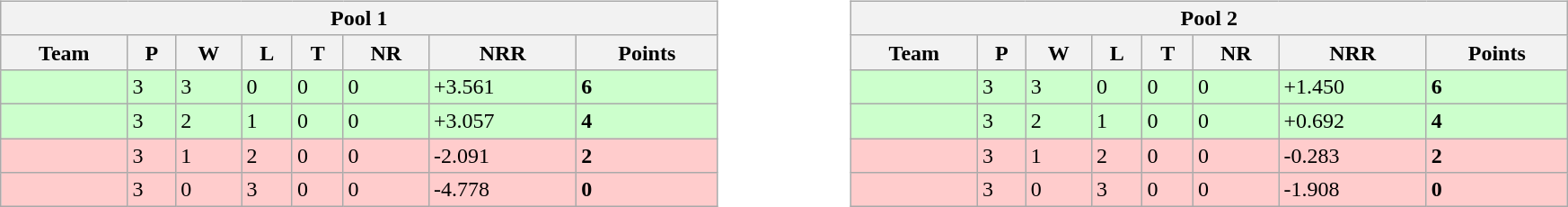<table width=100%>
<tr align="center">
<td><br><table class="wikitable" width=85%>
<tr>
<th colspan="8">Pool 1</th>
</tr>
<tr>
<th>Team</th>
<th>P</th>
<th>W</th>
<th>L</th>
<th>T</th>
<th>NR</th>
<th>NRR</th>
<th>Points</th>
</tr>
<tr bgcolor=ccffcc>
<td align=left></td>
<td>3</td>
<td>3</td>
<td>0</td>
<td>0</td>
<td>0</td>
<td>+3.561</td>
<td><strong>6</strong></td>
</tr>
<tr bgcolor=ccffcc>
<td align=left></td>
<td>3</td>
<td>2</td>
<td>1</td>
<td>0</td>
<td>0</td>
<td>+3.057</td>
<td><strong>4</strong></td>
</tr>
<tr bgcolor=ffcccc>
<td align=left></td>
<td>3</td>
<td>1</td>
<td>2</td>
<td>0</td>
<td>0</td>
<td>-2.091</td>
<td><strong>2</strong></td>
</tr>
<tr bgcolor=ffcccc>
<td align=left></td>
<td>3</td>
<td>0</td>
<td>3</td>
<td>0</td>
<td>0</td>
<td>-4.778</td>
<td><strong>0</strong></td>
</tr>
</table>
</td>
<td><br><table class="wikitable" width=85%>
<tr>
<th colspan="8">Pool 2</th>
</tr>
<tr>
<th>Team</th>
<th>P</th>
<th>W</th>
<th>L</th>
<th>T</th>
<th>NR</th>
<th>NRR</th>
<th>Points</th>
</tr>
<tr bgcolor=ccffcc>
<td align=left></td>
<td>3</td>
<td>3</td>
<td>0</td>
<td>0</td>
<td>0</td>
<td>+1.450</td>
<td><strong>6</strong></td>
</tr>
<tr bgcolor=ccffcc>
<td align=left></td>
<td>3</td>
<td>2</td>
<td>1</td>
<td>0</td>
<td>0</td>
<td>+0.692</td>
<td><strong>4</strong></td>
</tr>
<tr bgcolor=ffcccc>
<td align=left></td>
<td>3</td>
<td>1</td>
<td>2</td>
<td>0</td>
<td>0</td>
<td>-0.283</td>
<td><strong>2</strong></td>
</tr>
<tr bgcolor=ffcccc>
<td align=left></td>
<td>3</td>
<td>0</td>
<td>3</td>
<td>0</td>
<td>0</td>
<td>-1.908</td>
<td><strong>0</strong></td>
</tr>
</table>
</td>
</tr>
<tr>
</tr>
</table>
